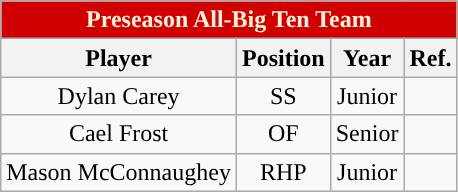<table class="wikitable" style="text-align:center">
<tr>
<td colspan="5" style= "background: #d00000; color:#fdf2d9"><strong>Preseason All-Big Ten Team</strong></td>
</tr>
<tr>
<th>Player</th>
<th>Position</th>
<th>Year</th>
<th>Ref.</th>
</tr>
<tr>
<td>Dylan Carey</td>
<td>SS</td>
<td>Junior</td>
<td></td>
</tr>
<tr>
<td>Cael Frost</td>
<td>OF</td>
<td>Senior</td>
<td></td>
</tr>
<tr>
<td>Mason McConnaughey</td>
<td>RHP</td>
<td>Junior</td>
<td></td>
</tr>
</table>
